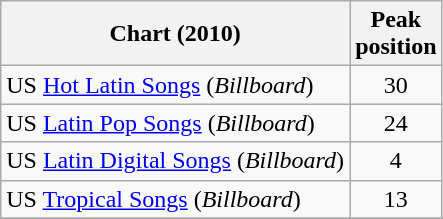<table class="wikitable sortable">
<tr>
<th>Chart (2010)</th>
<th>Peak<br>position</th>
</tr>
<tr>
<td>US <a href='#'>Hot Latin Songs</a> (<em>Billboard</em>)</td>
<td style="text-align:center;">30</td>
</tr>
<tr>
<td>US <a href='#'>Latin Pop Songs</a> (<em>Billboard</em>)</td>
<td style="text-align:center;">24</td>
</tr>
<tr>
<td>US <a href='#'>Latin Digital Songs</a> (<em>Billboard</em>)</td>
<td style="text-align:center;">4</td>
</tr>
<tr>
<td>US <a href='#'>Tropical Songs</a> (<em>Billboard</em>)</td>
<td style="text-align:center;">13</td>
</tr>
<tr>
</tr>
</table>
